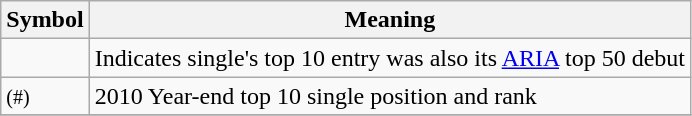<table Class="wikitable">
<tr>
<th>Symbol</th>
<th>Meaning</th>
</tr>
<tr '>
<td></td>
<td>Indicates single's top 10 entry was also its <a href='#'>ARIA</a> top 50 debut</td>
</tr>
<tr>
<td><small>(#)</small></td>
<td>2010 Year-end top 10 single position and rank </td>
</tr>
<tr>
</tr>
</table>
